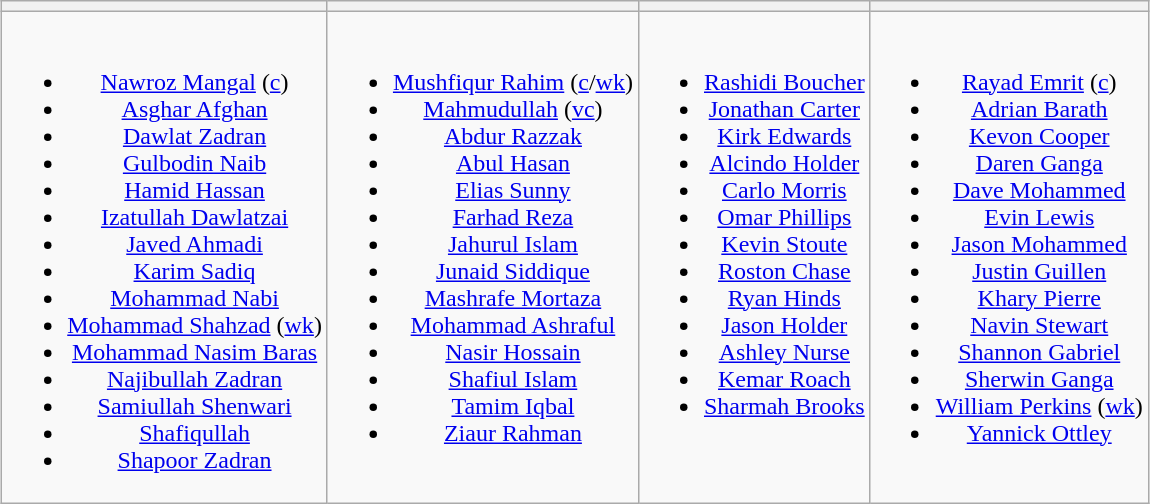<table class="wikitable" style="text-align:center; margin:auto">
<tr>
<th></th>
<th></th>
<th></th>
<th></th>
</tr>
<tr style="vertical-align:top">
<td><br><ul><li><a href='#'>Nawroz Mangal</a> (<a href='#'>c</a>)</li><li><a href='#'>Asghar Afghan</a></li><li><a href='#'>Dawlat Zadran</a></li><li><a href='#'>Gulbodin Naib</a></li><li><a href='#'>Hamid Hassan</a></li><li><a href='#'>Izatullah Dawlatzai</a></li><li><a href='#'>Javed Ahmadi</a></li><li><a href='#'>Karim Sadiq</a></li><li><a href='#'>Mohammad Nabi</a></li><li><a href='#'>Mohammad Shahzad</a> (<a href='#'>wk</a>)</li><li><a href='#'>Mohammad Nasim Baras</a></li><li><a href='#'>Najibullah Zadran</a></li><li><a href='#'>Samiullah Shenwari</a></li><li><a href='#'>Shafiqullah</a></li><li><a href='#'>Shapoor Zadran</a></li></ul></td>
<td><br><ul><li><a href='#'>Mushfiqur Rahim</a> (<a href='#'>c</a>/<a href='#'>wk</a>)</li><li><a href='#'>Mahmudullah</a> (<a href='#'>vc</a>)</li><li><a href='#'>Abdur Razzak</a></li><li><a href='#'>Abul Hasan</a></li><li><a href='#'>Elias Sunny</a></li><li><a href='#'>Farhad Reza</a></li><li><a href='#'>Jahurul Islam</a></li><li><a href='#'>Junaid Siddique</a></li><li><a href='#'>Mashrafe Mortaza</a></li><li><a href='#'>Mohammad Ashraful</a></li><li><a href='#'>Nasir Hossain</a></li><li><a href='#'>Shafiul Islam</a></li><li><a href='#'>Tamim Iqbal</a></li><li><a href='#'>Ziaur Rahman</a></li></ul></td>
<td><br><ul><li><a href='#'>Rashidi Boucher</a></li><li><a href='#'>Jonathan Carter</a></li><li><a href='#'>Kirk Edwards</a></li><li><a href='#'>Alcindo Holder</a></li><li><a href='#'>Carlo Morris</a></li><li><a href='#'>Omar Phillips</a></li><li><a href='#'>Kevin Stoute</a></li><li><a href='#'>Roston Chase</a></li><li><a href='#'>Ryan Hinds</a></li><li><a href='#'>Jason Holder</a></li><li><a href='#'>Ashley Nurse</a></li><li><a href='#'>Kemar Roach</a></li><li><a href='#'>Sharmah Brooks</a></li></ul></td>
<td><br><ul><li><a href='#'>Rayad Emrit</a> (<a href='#'>c</a>)</li><li><a href='#'>Adrian Barath</a></li><li><a href='#'>Kevon Cooper</a></li><li><a href='#'>Daren Ganga</a></li><li><a href='#'>Dave Mohammed</a></li><li><a href='#'>Evin Lewis</a></li><li><a href='#'>Jason Mohammed</a></li><li><a href='#'>Justin Guillen</a></li><li><a href='#'>Khary Pierre</a></li><li><a href='#'>Navin Stewart</a></li><li><a href='#'>Shannon Gabriel</a></li><li><a href='#'>Sherwin Ganga</a></li><li><a href='#'>William Perkins</a> (<a href='#'>wk</a>)</li><li><a href='#'>Yannick Ottley</a></li></ul></td>
</tr>
</table>
